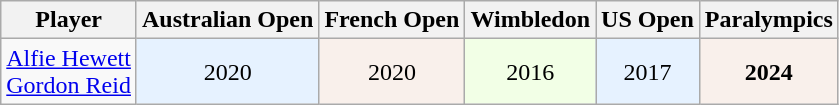<table class="wikitable sortable" style="text-align:center">
<tr>
<th>Player</th>
<th>Australian Open</th>
<th>French Open</th>
<th>Wimbledon</th>
<th>US Open</th>
<th>Paralympics</th>
</tr>
<tr>
<td style="text-align:left;"> <a href='#'>Alfie Hewett</a><br> <a href='#'>Gordon Reid</a></td>
<td style="background: #e6f2ff;">2020</td>
<td style="background: #f9f0eb;">2020</td>
<td style="background: #f2ffe6;">2016</td>
<td style="background: #e6f2ff;">2017</td>
<td style="background: #f9f0eb;"><strong>2024</strong></td>
</tr>
</table>
